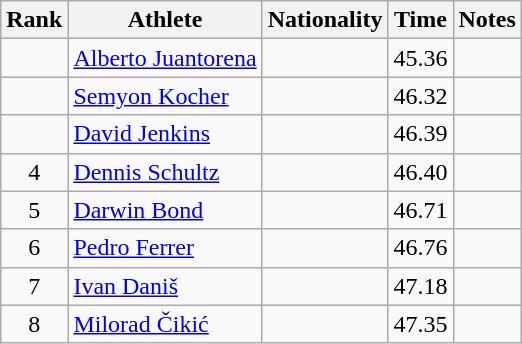<table class="wikitable sortable" style="text-align:center">
<tr>
<th>Rank</th>
<th>Athlete</th>
<th>Nationality</th>
<th>Time</th>
<th>Notes</th>
</tr>
<tr>
<td></td>
<td align=left><a href='#'>Alberto Juantorena</a></td>
<td align=left></td>
<td>45.36</td>
<td></td>
</tr>
<tr>
<td></td>
<td align=left><a href='#'>Semyon Kocher</a></td>
<td align=left></td>
<td>46.32</td>
<td></td>
</tr>
<tr>
<td></td>
<td align=left><a href='#'>David Jenkins</a></td>
<td align=left></td>
<td>46.39</td>
<td></td>
</tr>
<tr>
<td>4</td>
<td align=left><a href='#'>Dennis Schultz</a></td>
<td align=left></td>
<td>46.40</td>
<td></td>
</tr>
<tr>
<td>5</td>
<td align=left><a href='#'>Darwin Bond</a></td>
<td align=left></td>
<td>46.71</td>
<td></td>
</tr>
<tr>
<td>6</td>
<td align=left><a href='#'>Pedro Ferrer</a></td>
<td align=left></td>
<td>46.76</td>
<td></td>
</tr>
<tr>
<td>7</td>
<td align=left><a href='#'>Ivan Daniš</a></td>
<td align=left></td>
<td>47.18</td>
<td></td>
</tr>
<tr>
<td>8</td>
<td align=left><a href='#'>Milorad Čikić</a></td>
<td align=left></td>
<td>47.35</td>
<td></td>
</tr>
</table>
